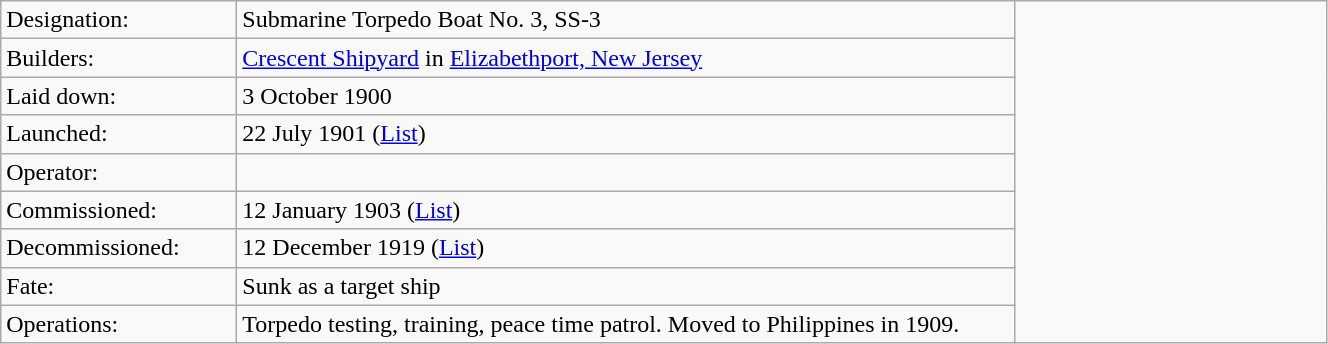<table class="wikitable" width="70%">
<tr>
<td width="150">Designation:</td>
<td>Submarine Torpedo Boat No. 3, SS-3</td>
<td rowspan="9" width="200px"></td>
</tr>
<tr>
<td>Builders:</td>
<td><a href='#'>Crescent Shipyard</a> in <a href='#'>Elizabethport, New Jersey</a></td>
</tr>
<tr>
<td>Laid down:</td>
<td>3 October 1900</td>
</tr>
<tr>
<td>Launched:</td>
<td>22 July 1901 (<a href='#'>List</a>)</td>
</tr>
<tr>
<td>Operator:</td>
<td></td>
</tr>
<tr>
<td>Commissioned:</td>
<td>12 January 1903 (<a href='#'>List</a>)</td>
</tr>
<tr>
<td>Decommissioned:</td>
<td>12 December 1919 (<a href='#'>List</a>)</td>
</tr>
<tr>
<td>Fate:</td>
<td>Sunk as a target ship</td>
</tr>
<tr>
<td>Operations:</td>
<td>Torpedo testing, training, peace time patrol.  Moved to Philippines in 1909.</td>
</tr>
</table>
